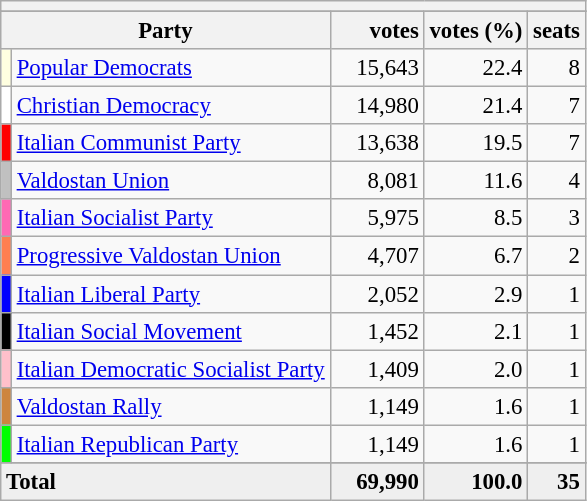<table class="wikitable" style="font-size:95%">
<tr>
<th colspan=5></th>
</tr>
<tr>
</tr>
<tr bgcolor="EFEFEF">
<th colspan=2>Party</th>
<th>      votes</th>
<th>votes (%)</th>
<th>seats</th>
</tr>
<tr>
<td bgcolor=Lightyellow></td>
<td><a href='#'>Popular Democrats</a></td>
<td align=right>15,643</td>
<td align=right>22.4</td>
<td align=right>8</td>
</tr>
<tr>
<td bgcolor=White></td>
<td><a href='#'>Christian Democracy</a></td>
<td align=right>14,980</td>
<td align=right>21.4</td>
<td align=right>7</td>
</tr>
<tr>
<td bgcolor=Red></td>
<td><a href='#'>Italian Communist Party</a></td>
<td align=right>13,638</td>
<td align=right>19.5</td>
<td align=right>7</td>
</tr>
<tr>
<td bgcolor=Silver></td>
<td><a href='#'>Valdostan Union</a></td>
<td align=right>8,081</td>
<td align=right>11.6</td>
<td align=right>4</td>
</tr>
<tr>
<td bgcolor=Hotpink></td>
<td><a href='#'>Italian Socialist Party</a></td>
<td align=right>5,975</td>
<td align=right>8.5</td>
<td align=right>3</td>
</tr>
<tr>
<td bgcolor=Coral></td>
<td><a href='#'>Progressive Valdostan Union</a></td>
<td align=right>4,707</td>
<td align=right>6.7</td>
<td align=right>2</td>
</tr>
<tr>
<td bgcolor=Blue></td>
<td><a href='#'>Italian Liberal Party</a></td>
<td align=right>2,052</td>
<td align=right>2.9</td>
<td align=right>1</td>
</tr>
<tr>
<td bgcolor=Black></td>
<td><a href='#'>Italian Social Movement</a></td>
<td align=right>1,452</td>
<td align=right>2.1</td>
<td align=right>1</td>
</tr>
<tr>
<td bgcolor=Pink></td>
<td><a href='#'>Italian Democratic Socialist Party</a></td>
<td align=right>1,409</td>
<td align=right>2.0</td>
<td align=right>1</td>
</tr>
<tr>
<td bgcolor=Peru></td>
<td><a href='#'>Valdostan Rally</a></td>
<td align=right>1,149</td>
<td align=right>1.6</td>
<td align=right>1</td>
</tr>
<tr>
<td bgcolor=Lime></td>
<td><a href='#'>Italian Republican Party</a></td>
<td align=right>1,149</td>
<td align=right>1.6</td>
<td align=right>1</td>
</tr>
<tr>
</tr>
<tr bgcolor="EFEFEF">
<td colspan=2><strong>Total</strong></td>
<td align=right><strong>69,990</strong></td>
<td align=right><strong>100.0</strong></td>
<td align=right><strong>35</strong></td>
</tr>
</table>
